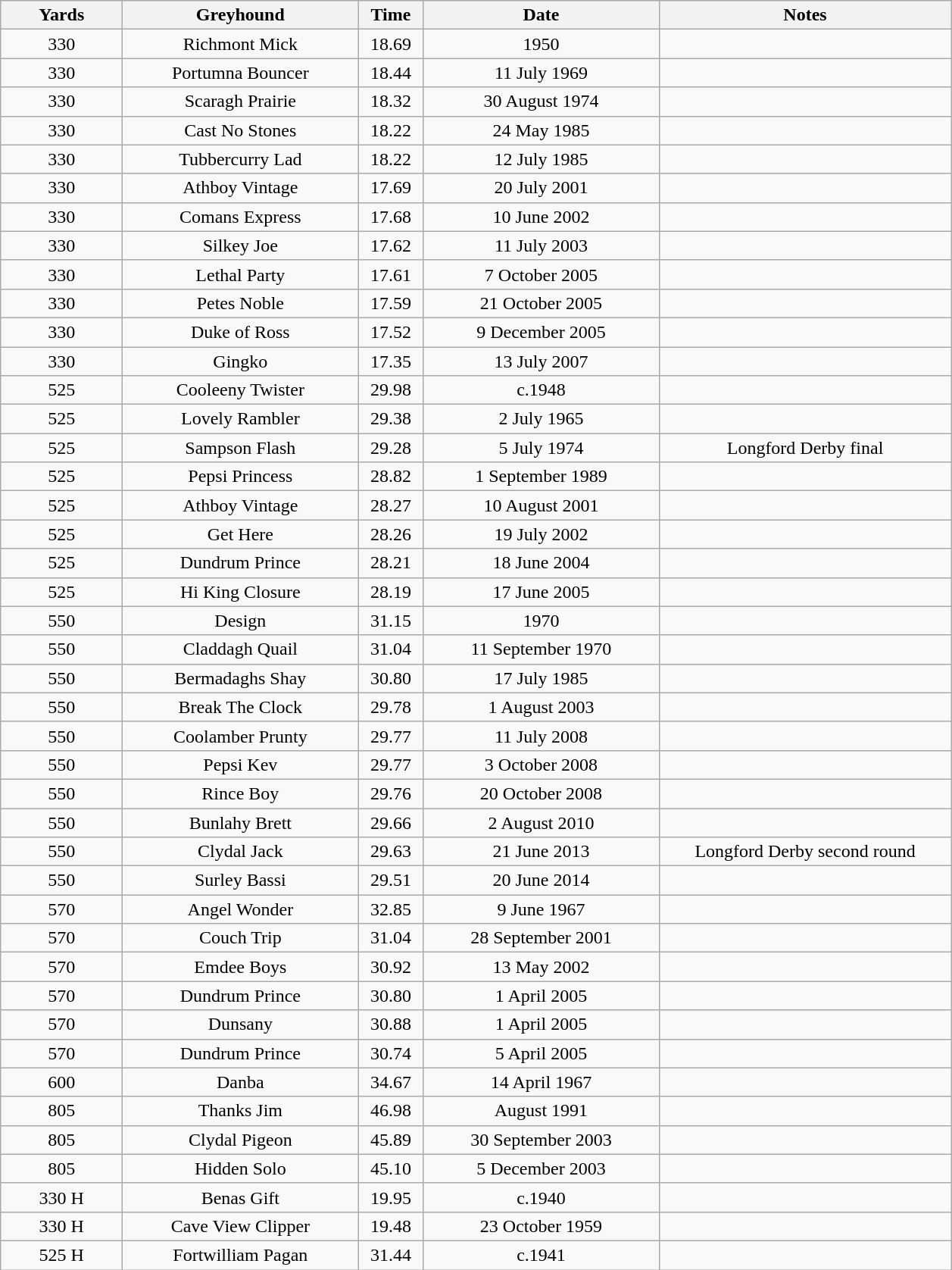<table class="wikitable" style="font-size: 100%">
<tr>
<th width=100>Yards</th>
<th width=200>Greyhound</th>
<th width=50>Time</th>
<th width=200>Date</th>
<th width=250>Notes</th>
</tr>
<tr align=center>
<td>330</td>
<td>Richmont Mick</td>
<td>18.69</td>
<td>1950</td>
<td></td>
</tr>
<tr align=center>
<td>330</td>
<td>Portumna Bouncer</td>
<td>18.44</td>
<td>11 July 1969</td>
<td></td>
</tr>
<tr align=center>
<td>330</td>
<td>Scaragh Prairie</td>
<td>18.32</td>
<td>30 August 1974</td>
<td></td>
</tr>
<tr align=center>
<td>330</td>
<td>Cast No Stones</td>
<td>18.22</td>
<td>24 May 1985</td>
<td></td>
</tr>
<tr align=center>
<td>330</td>
<td>Tubbercurry Lad</td>
<td>18.22</td>
<td>12 July 1985</td>
<td></td>
</tr>
<tr align=center>
<td>330</td>
<td>Athboy Vintage</td>
<td>17.69</td>
<td>20 July 2001</td>
<td></td>
</tr>
<tr align=center>
<td>330</td>
<td>Comans Express</td>
<td>17.68</td>
<td>10 June 2002</td>
<td></td>
</tr>
<tr align=center>
<td>330</td>
<td>Silkey Joe</td>
<td>17.62</td>
<td>11 July 2003</td>
<td></td>
</tr>
<tr align=center>
<td>330</td>
<td>Lethal Party</td>
<td>17.61</td>
<td>7 October 2005</td>
<td></td>
</tr>
<tr align=center>
<td>330</td>
<td>Petes Noble</td>
<td>17.59</td>
<td>21 October 2005</td>
<td></td>
</tr>
<tr align=center>
<td>330</td>
<td>Duke of Ross</td>
<td>17.52</td>
<td>9 December 2005</td>
<td></td>
</tr>
<tr align=center>
<td>330</td>
<td>Gingko</td>
<td>17.35</td>
<td>13 July 2007</td>
<td></td>
</tr>
<tr align=center>
<td>525</td>
<td>Cooleeny Twister</td>
<td>29.98</td>
<td>c.1948</td>
<td></td>
</tr>
<tr align=center>
<td>525</td>
<td>Lovely Rambler</td>
<td>29.38</td>
<td>2 July 1965</td>
<td></td>
</tr>
<tr align=center>
<td>525</td>
<td>Sampson Flash</td>
<td>29.28</td>
<td>5 July 1974</td>
<td>Longford Derby final</td>
</tr>
<tr align=center>
<td>525</td>
<td>Pepsi Princess</td>
<td>28.82</td>
<td>1 September 1989</td>
<td></td>
</tr>
<tr align=center>
<td>525</td>
<td>Athboy Vintage</td>
<td>28.27</td>
<td>10 August 2001</td>
<td></td>
</tr>
<tr align=center>
<td>525</td>
<td>Get Here</td>
<td>28.26</td>
<td>19 July 2002</td>
<td></td>
</tr>
<tr align=center>
<td>525</td>
<td>Dundrum Prince</td>
<td>28.21</td>
<td>18 June 2004</td>
<td></td>
</tr>
<tr align=center>
<td>525</td>
<td>Hi King Closure</td>
<td>28.19</td>
<td>17 June 2005</td>
<td></td>
</tr>
<tr align=center>
<td>550</td>
<td>Design</td>
<td>31.15</td>
<td>1970</td>
<td></td>
</tr>
<tr align=center>
<td>550</td>
<td>Claddagh Quail</td>
<td>31.04</td>
<td>11 September 1970</td>
<td></td>
</tr>
<tr align=center>
<td>550</td>
<td>Bermadaghs Shay</td>
<td>30.80</td>
<td>17 July 1985</td>
<td></td>
</tr>
<tr align=center>
<td>550</td>
<td>Break The Clock</td>
<td>29.78</td>
<td>1 August 2003</td>
<td></td>
</tr>
<tr align=center>
<td>550</td>
<td>Coolamber Prunty</td>
<td>29.77</td>
<td>11 July 2008</td>
<td></td>
</tr>
<tr align=center>
<td>550</td>
<td>Pepsi Kev</td>
<td>29.77</td>
<td>3 October 2008</td>
<td></td>
</tr>
<tr align=center>
<td>550</td>
<td>Rince Boy</td>
<td>29.76</td>
<td>20 October 2008</td>
<td></td>
</tr>
<tr align=center>
<td>550</td>
<td>Bunlahy Brett</td>
<td>29.66</td>
<td>2 August 2010</td>
<td></td>
</tr>
<tr align=center>
<td>550</td>
<td>Clydal Jack</td>
<td>29.63</td>
<td>21 June 2013</td>
<td>Longford Derby second round</td>
</tr>
<tr align=center>
<td>550</td>
<td>Surley Bassi</td>
<td>29.51</td>
<td>20 June 2014</td>
<td></td>
</tr>
<tr align=center>
<td>570</td>
<td>Angel Wonder</td>
<td>32.85</td>
<td>9 June 1967</td>
<td></td>
</tr>
<tr align=center>
<td>570</td>
<td>Couch Trip</td>
<td>31.04</td>
<td>28 September 2001</td>
<td></td>
</tr>
<tr align=center>
<td>570</td>
<td>Emdee Boys</td>
<td>30.92</td>
<td>13 May 2002</td>
<td></td>
</tr>
<tr align=center>
<td>570</td>
<td>Dundrum Prince</td>
<td>30.80</td>
<td>1 April 2005</td>
<td></td>
</tr>
<tr align=center>
<td>570</td>
<td>Dunsany</td>
<td>30.88</td>
<td>1 April 2005</td>
<td></td>
</tr>
<tr align=center>
<td>570</td>
<td>Dundrum Prince</td>
<td>30.74</td>
<td>5 April 2005</td>
<td></td>
</tr>
<tr align=center>
<td>600</td>
<td>Danba</td>
<td>34.67</td>
<td>14 April 1967</td>
<td></td>
</tr>
<tr align=center>
<td>805</td>
<td>Thanks Jim</td>
<td>46.98</td>
<td>August 1991</td>
<td></td>
</tr>
<tr align=center>
<td>805</td>
<td>Clydal Pigeon</td>
<td>45.89</td>
<td>30 September 2003</td>
<td></td>
</tr>
<tr align=center>
<td>805</td>
<td>Hidden Solo</td>
<td>45.10</td>
<td>5 December 2003</td>
<td></td>
</tr>
<tr align=center>
<td>330 H</td>
<td>Benas Gift</td>
<td>19.95</td>
<td>c.1940</td>
<td></td>
</tr>
<tr align=center>
<td>330 H</td>
<td>Cave View Clipper</td>
<td>19.48</td>
<td>23 October 1959</td>
<td></td>
</tr>
<tr align=center>
<td>525 H</td>
<td>Fortwilliam Pagan</td>
<td>31.44</td>
<td>c.1941</td>
<td></td>
</tr>
</table>
